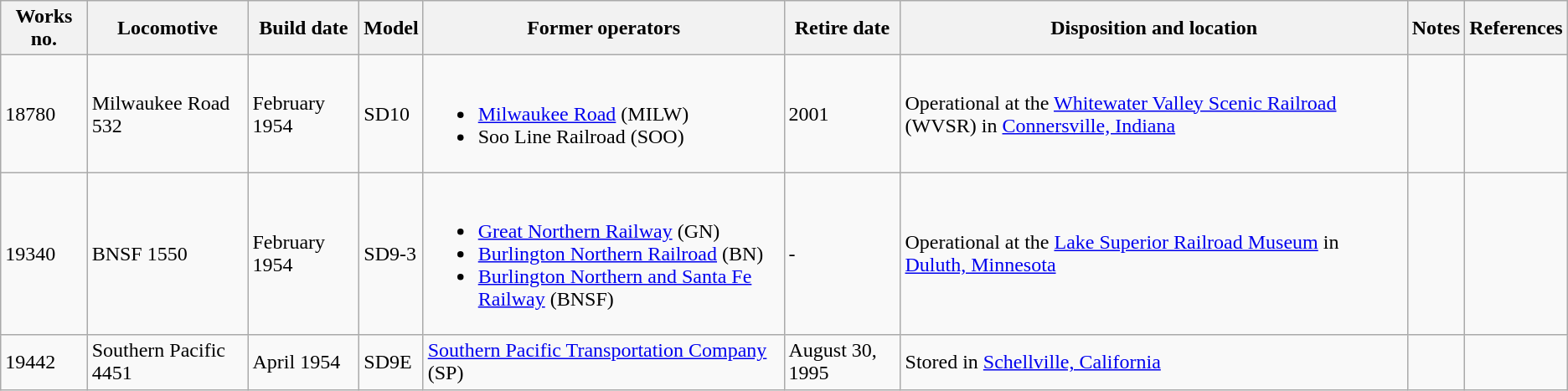<table class="wikitable">
<tr>
<th>Works no.</th>
<th>Locomotive</th>
<th>Build date</th>
<th>Model</th>
<th>Former operators</th>
<th>Retire date</th>
<th>Disposition and location</th>
<th>Notes</th>
<th>References</th>
</tr>
<tr>
<td>18780</td>
<td>Milwaukee Road 532</td>
<td>February 1954</td>
<td>SD10</td>
<td><br><ul><li><a href='#'>Milwaukee Road</a> (MILW)</li><li>Soo Line Railroad (SOO)</li></ul></td>
<td>2001</td>
<td>Operational at the <a href='#'>Whitewater Valley Scenic Railroad</a> (WVSR) in <a href='#'>Connersville, Indiana</a></td>
<td></td>
<td></td>
</tr>
<tr>
<td>19340</td>
<td>BNSF 1550</td>
<td>February 1954</td>
<td>SD9-3</td>
<td><br><ul><li><a href='#'>Great Northern Railway</a> (GN)</li><li><a href='#'>Burlington Northern Railroad</a> (BN)</li><li><a href='#'>Burlington Northern and Santa Fe Railway</a> (BNSF)</li></ul></td>
<td>-</td>
<td>Operational at the <a href='#'>Lake Superior Railroad Museum</a> in <a href='#'>Duluth, Minnesota</a></td>
<td></td>
<td></td>
</tr>
<tr>
<td>19442</td>
<td>Southern Pacific 4451</td>
<td>April 1954</td>
<td>SD9E</td>
<td><a href='#'>Southern Pacific Transportation Company</a> (SP)</td>
<td>August 30, 1995</td>
<td>Stored in <a href='#'>Schellville, California</a></td>
<td></td>
<td></td>
</tr>
</table>
